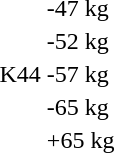<table>
<tr>
<td rowspan="8">K44</td>
<td rowspan="2">-47 kg</td>
<td rowspan="2"></td>
<td rowspan="2"></td>
<td></td>
</tr>
<tr>
<td></td>
</tr>
<tr>
<td>-52 kg</td>
<td></td>
<td></td>
<td></td>
</tr>
<tr>
<td rowspan="2">-57 kg</td>
<td rowspan="2"></td>
<td rowspan="2"></td>
<td></td>
</tr>
<tr>
<td></td>
</tr>
<tr>
<td>-65 kg</td>
<td></td>
<td></td>
<td></td>
</tr>
<tr>
<td rowspan="2">+65 kg</td>
<td rowspan="2"></td>
<td rowspan="2"></td>
<td></td>
</tr>
<tr>
<td></td>
</tr>
</table>
